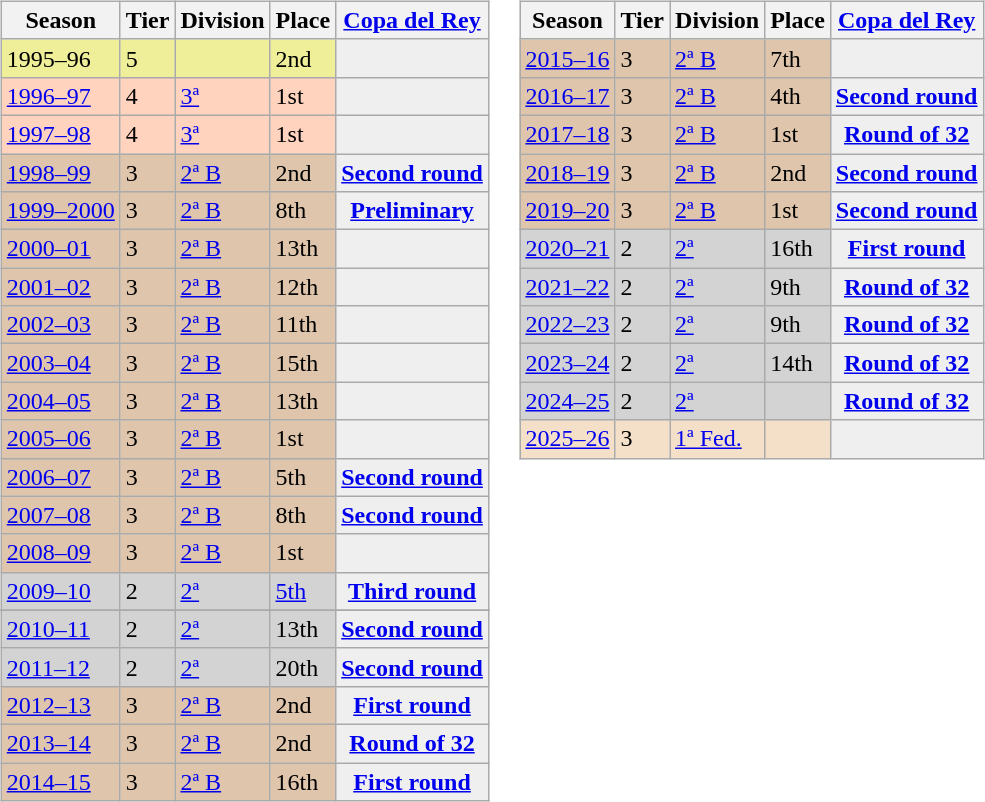<table>
<tr>
<td valign="top" width=0%><br><table class="wikitable">
<tr style="background:#f0f6fa;">
<th>Season</th>
<th>Tier</th>
<th>Division</th>
<th>Place</th>
<th><a href='#'>Copa del Rey</a></th>
</tr>
<tr>
<td style="background:#EFEF99;">1995–96</td>
<td style="background:#EFEF99;">5</td>
<td style="background:#EFEF99;"></td>
<td style="background:#EFEF99;">2nd</td>
<th style="background:#efefef;"></th>
</tr>
<tr>
<td style="background:#FFD3BD;"><a href='#'>1996–97</a></td>
<td style="background:#FFD3BD;">4</td>
<td style="background:#FFD3BD;"><a href='#'>3ª</a></td>
<td style="background:#FFD3BD;">1st</td>
<th style="background:#efefef;"></th>
</tr>
<tr>
<td style="background:#FFD3BD;"><a href='#'>1997–98</a></td>
<td style="background:#FFD3BD;">4</td>
<td style="background:#FFD3BD;"><a href='#'>3ª</a></td>
<td style="background:#FFD3BD;">1st</td>
<th style="background:#efefef;"></th>
</tr>
<tr>
<td style="background:#DEC5AB;"><a href='#'>1998–99</a></td>
<td style="background:#DEC5AB;">3</td>
<td style="background:#DEC5AB;"><a href='#'>2ª B</a></td>
<td style="background:#DEC5AB;">2nd</td>
<th style="background:#efefef;"><a href='#'>Second round</a></th>
</tr>
<tr>
<td style="background:#DEC5AB;"><a href='#'>1999–2000</a></td>
<td style="background:#DEC5AB;">3</td>
<td style="background:#DEC5AB;"><a href='#'>2ª B</a></td>
<td style="background:#DEC5AB;">8th</td>
<th style="background:#efefef;"><a href='#'>Preliminary</a></th>
</tr>
<tr>
<td style="background:#DEC5AB;"><a href='#'>2000–01</a></td>
<td style="background:#DEC5AB;">3</td>
<td style="background:#DEC5AB;"><a href='#'>2ª B</a></td>
<td style="background:#DEC5AB;">13th</td>
<th style="background:#efefef;"></th>
</tr>
<tr>
<td style="background:#DEC5AB;"><a href='#'>2001–02</a></td>
<td style="background:#DEC5AB;">3</td>
<td style="background:#DEC5AB;"><a href='#'>2ª B</a></td>
<td style="background:#DEC5AB;">12th</td>
<th style="background:#efefef;"></th>
</tr>
<tr>
<td style="background:#DEC5AB;"><a href='#'>2002–03</a></td>
<td style="background:#DEC5AB;">3</td>
<td style="background:#DEC5AB;"><a href='#'>2ª B</a></td>
<td style="background:#DEC5AB;">11th</td>
<th style="background:#efefef;"></th>
</tr>
<tr>
<td style="background:#DEC5AB;"><a href='#'>2003–04</a></td>
<td style="background:#DEC5AB;">3</td>
<td style="background:#DEC5AB;"><a href='#'>2ª B</a></td>
<td style="background:#DEC5AB;">15th</td>
<th style="background:#efefef;"></th>
</tr>
<tr>
<td style="background:#DEC5AB;"><a href='#'>2004–05</a></td>
<td style="background:#DEC5AB;">3</td>
<td style="background:#DEC5AB;"><a href='#'>2ª B</a></td>
<td style="background:#DEC5AB;">13th</td>
<th style="background:#efefef;"></th>
</tr>
<tr>
<td style="background:#DEC5AB;"><a href='#'>2005–06</a></td>
<td style="background:#DEC5AB;">3</td>
<td style="background:#DEC5AB;"><a href='#'>2ª B</a></td>
<td style="background:#DEC5AB;">1st</td>
<th style="background:#efefef;"></th>
</tr>
<tr>
<td style="background:#DEC5AB;"><a href='#'>2006–07</a></td>
<td style="background:#DEC5AB;">3</td>
<td style="background:#DEC5AB;"><a href='#'>2ª B</a></td>
<td style="background:#DEC5AB;">5th</td>
<th style="background:#efefef;"><a href='#'>Second round</a></th>
</tr>
<tr>
<td style="background:#DEC5AB;"><a href='#'>2007–08</a></td>
<td style="background:#DEC5AB;">3</td>
<td style="background:#DEC5AB;"><a href='#'>2ª B</a></td>
<td style="background:#DEC5AB;">8th</td>
<th style="background:#efefef;"><a href='#'>Second round</a></th>
</tr>
<tr>
<td style="background:#DEC5AB;"><a href='#'>2008–09</a></td>
<td style="background:#DEC5AB;">3</td>
<td style="background:#DEC5AB;"><a href='#'>2ª B</a></td>
<td style="background:#DEC5AB;">1st</td>
<th style="background:#efefef;"></th>
</tr>
<tr>
<td style="background:#D3D3D3;"><a href='#'>2009–10</a></td>
<td style="background:#D3D3D3;">2</td>
<td style="background:#D3D3D3;"><a href='#'>2ª</a></td>
<td style="background:#D3D3D3;"><a href='#'>5th</a></td>
<th style="background:#efefef;"><a href='#'>Third round</a></th>
</tr>
<tr>
</tr>
<tr>
<td style="background:#D3D3D3;"><a href='#'>2010–11</a></td>
<td style="background:#D3D3D3;">2</td>
<td style="background:#D3D3D3;"><a href='#'>2ª</a></td>
<td style="background:#D3D3D3;">13th</td>
<th style="background:#efefef;"><a href='#'>Second round</a></th>
</tr>
<tr>
<td style="background:#D3D3D3;"><a href='#'>2011–12</a></td>
<td style="background:#D3D3D3;">2</td>
<td style="background:#D3D3D3;"><a href='#'>2ª</a></td>
<td style="background:#D3D3D3;">20th</td>
<th style="background:#efefef;"><a href='#'>Second round</a></th>
</tr>
<tr>
<td style="background:#DEC5AB;"><a href='#'>2012–13</a></td>
<td style="background:#DEC5AB;">3</td>
<td style="background:#DEC5AB;"><a href='#'>2ª B</a></td>
<td style="background:#DEC5AB;">2nd</td>
<th style="background:#efefef;"><a href='#'>First round</a></th>
</tr>
<tr>
<td style="background:#DEC5AB;"><a href='#'>2013–14</a></td>
<td style="background:#DEC5AB;">3</td>
<td style="background:#DEC5AB;"><a href='#'>2ª B</a></td>
<td style="background:#DEC5AB;">2nd</td>
<th style="background:#efefef;"><a href='#'>Round of 32</a></th>
</tr>
<tr>
<td style="background:#DEC5AB;"><a href='#'>2014–15</a></td>
<td style="background:#DEC5AB;">3</td>
<td style="background:#DEC5AB;"><a href='#'>2ª B</a></td>
<td style="background:#DEC5AB;">16th</td>
<th style="background:#efefef;"><a href='#'>First round</a></th>
</tr>
</table>
</td>
<td valign="top" width=50%><br><table class="wikitable">
<tr style="background:#f0f6fa;">
<th>Season</th>
<th>Tier</th>
<th>Division</th>
<th>Place</th>
<th><a href='#'>Copa del Rey</a></th>
</tr>
<tr>
<td style="background:#DEC5AB;"><a href='#'>2015–16</a></td>
<td style="background:#DEC5AB;">3</td>
<td style="background:#DEC5AB;"><a href='#'>2ª B</a></td>
<td style="background:#DEC5AB;">7th</td>
<th style="background:#efefef;"></th>
</tr>
<tr>
<td style="background:#DEC5AB;"><a href='#'>2016–17</a></td>
<td style="background:#DEC5AB;">3</td>
<td style="background:#DEC5AB;"><a href='#'>2ª B</a></td>
<td style="background:#DEC5AB;">4th</td>
<th style="background:#efefef;"><a href='#'>Second round</a></th>
</tr>
<tr>
<td style="background:#DEC5AB;"><a href='#'>2017–18</a></td>
<td style="background:#DEC5AB;">3</td>
<td style="background:#DEC5AB;"><a href='#'>2ª B</a></td>
<td style="background:#DEC5AB;">1st</td>
<th style="background:#efefef;"><a href='#'>Round of 32</a></th>
</tr>
<tr>
<td style="background:#DEC5AB;"><a href='#'>2018–19</a></td>
<td style="background:#DEC5AB;">3</td>
<td style="background:#DEC5AB;"><a href='#'>2ª B</a></td>
<td style="background:#DEC5AB;">2nd</td>
<th style="background:#efefef;"><a href='#'>Second round</a></th>
</tr>
<tr>
<td style="background:#DEC5AB;"><a href='#'>2019–20</a></td>
<td style="background:#DEC5AB;">3</td>
<td style="background:#DEC5AB;"><a href='#'>2ª B</a></td>
<td style="background:#DEC5AB;">1st</td>
<th style="background:#efefef;"><a href='#'>Second round</a></th>
</tr>
<tr>
<td style="background:#D3D3D3;"><a href='#'>2020–21</a></td>
<td style="background:#D3D3D3;">2</td>
<td style="background:#D3D3D3;"><a href='#'>2ª</a></td>
<td style="background:#D3D3D3;">16th</td>
<th style="background:#efefef;"><a href='#'>First round</a></th>
</tr>
<tr>
<td style="background:#D3D3D3;"><a href='#'>2021–22</a></td>
<td style="background:#D3D3D3;">2</td>
<td style="background:#D3D3D3;"><a href='#'>2ª</a></td>
<td style="background:#D3D3D3;">9th</td>
<th style="background:#efefef;"><a href='#'>Round of 32</a></th>
</tr>
<tr>
<td style="background:#D3D3D3;"><a href='#'>2022–23</a></td>
<td style="background:#D3D3D3;">2</td>
<td style="background:#D3D3D3;"><a href='#'>2ª</a></td>
<td style="background:#D3D3D3;">9th</td>
<th style="background:#efefef;"><a href='#'>Round of 32</a></th>
</tr>
<tr>
<td style="background:#D3D3D3;"><a href='#'>2023–24</a></td>
<td style="background:#D3D3D3;">2</td>
<td style="background:#D3D3D3;"><a href='#'>2ª</a></td>
<td style="background:#D3D3D3;">14th</td>
<th style="background:#efefef;"><a href='#'>Round of 32</a></th>
</tr>
<tr>
<td style="background:#D3D3D3;"><a href='#'>2024–25</a></td>
<td style="background:#D3D3D3;">2</td>
<td style="background:#D3D3D3;"><a href='#'>2ª</a></td>
<td style="background:#D3D3D3;"></td>
<th style="background:#efefef;"><a href='#'>Round of 32</a></th>
</tr>
<tr>
<td style="background:#F4DFC8;"><a href='#'>2025–26</a></td>
<td style="background:#F4DFC8;">3</td>
<td style="background:#F4DFC8;"><a href='#'>1ª Fed.</a></td>
<td style="background:#F4DFC8;"></td>
<th style="background:#efefef;"></th>
</tr>
</table>
</td>
</tr>
</table>
